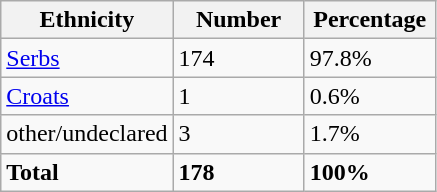<table class="wikitable">
<tr>
<th width="100px">Ethnicity</th>
<th width="80px">Number</th>
<th width="80px">Percentage</th>
</tr>
<tr>
<td><a href='#'>Serbs</a></td>
<td>174</td>
<td>97.8%</td>
</tr>
<tr>
<td><a href='#'>Croats</a></td>
<td>1</td>
<td>0.6%</td>
</tr>
<tr>
<td>other/undeclared</td>
<td>3</td>
<td>1.7%</td>
</tr>
<tr>
<td><strong>Total</strong></td>
<td><strong>178</strong></td>
<td><strong>100%</strong></td>
</tr>
</table>
